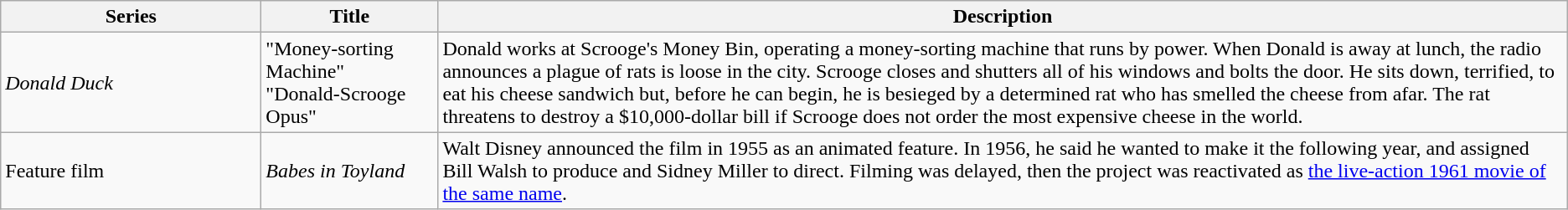<table class="wikitable">
<tr>
<th style="width:150pt;">Series</th>
<th style="width:100pt;">Title</th>
<th>Description</th>
</tr>
<tr>
<td><em>Donald Duck</em></td>
<td>"Money-sorting Machine" <br> "Donald-Scrooge Opus"</td>
<td>Donald works at Scrooge's Money Bin, operating a money-sorting machine that runs by power. When Donald is away at lunch, the radio announces a plague of rats is loose in the city. Scrooge closes and shutters all of his windows and bolts the door. He sits down, terrified, to eat his cheese sandwich but, before he can begin, he is besieged by a determined rat who has smelled the cheese from afar. The rat threatens to destroy a $10,000-dollar bill if Scrooge does not order the most expensive cheese in the world.</td>
</tr>
<tr>
<td>Feature film</td>
<td><em>Babes in Toyland</em></td>
<td>Walt Disney announced the film in 1955 as an animated feature. In 1956, he said he wanted to make it the following year, and assigned Bill Walsh to produce and Sidney Miller to direct. Filming was delayed, then the project was reactivated as <a href='#'>the live-action 1961 movie of the same name</a>.</td>
</tr>
</table>
